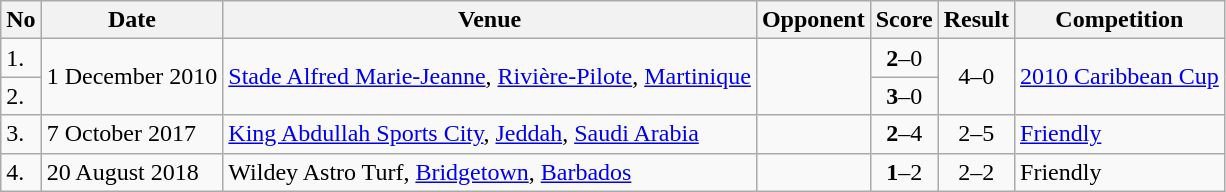<table class="wikitable" style="font-size:100%;">
<tr>
<th>No</th>
<th>Date</th>
<th>Venue</th>
<th>Opponent</th>
<th>Score</th>
<th>Result</th>
<th>Competition</th>
</tr>
<tr>
<td>1.</td>
<td rowspan="2">1 December 2010</td>
<td rowspan="2"><a href='#'>Stade Alfred Marie-Jeanne</a>, <a href='#'>Rivière-Pilote</a>, <a href='#'>Martinique</a></td>
<td rowspan="2"></td>
<td align=center><strong>2</strong>–0</td>
<td rowspan="2" style="text-align:center">4–0</td>
<td rowspan="2"><a href='#'>2010 Caribbean Cup</a></td>
</tr>
<tr>
<td>2.</td>
<td align=center><strong>3</strong>–0</td>
</tr>
<tr>
<td>3.</td>
<td>7 October 2017</td>
<td><a href='#'>King Abdullah Sports City</a>, <a href='#'>Jeddah</a>, <a href='#'>Saudi Arabia</a></td>
<td></td>
<td align=center><strong>2</strong>–4</td>
<td align=center>2–5</td>
<td><a href='#'>Friendly</a></td>
</tr>
<tr>
<td>4.</td>
<td>20 August 2018</td>
<td>Wildey Astro Turf, <a href='#'>Bridgetown</a>, <a href='#'>Barbados</a></td>
<td></td>
<td align=center><strong>1</strong>–2</td>
<td align=center>2–2</td>
<td>Friendly</td>
</tr>
</table>
